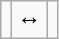<table class="wikitable">
<tr>
<td></td>
<td>↔</td>
<td></td>
</tr>
</table>
